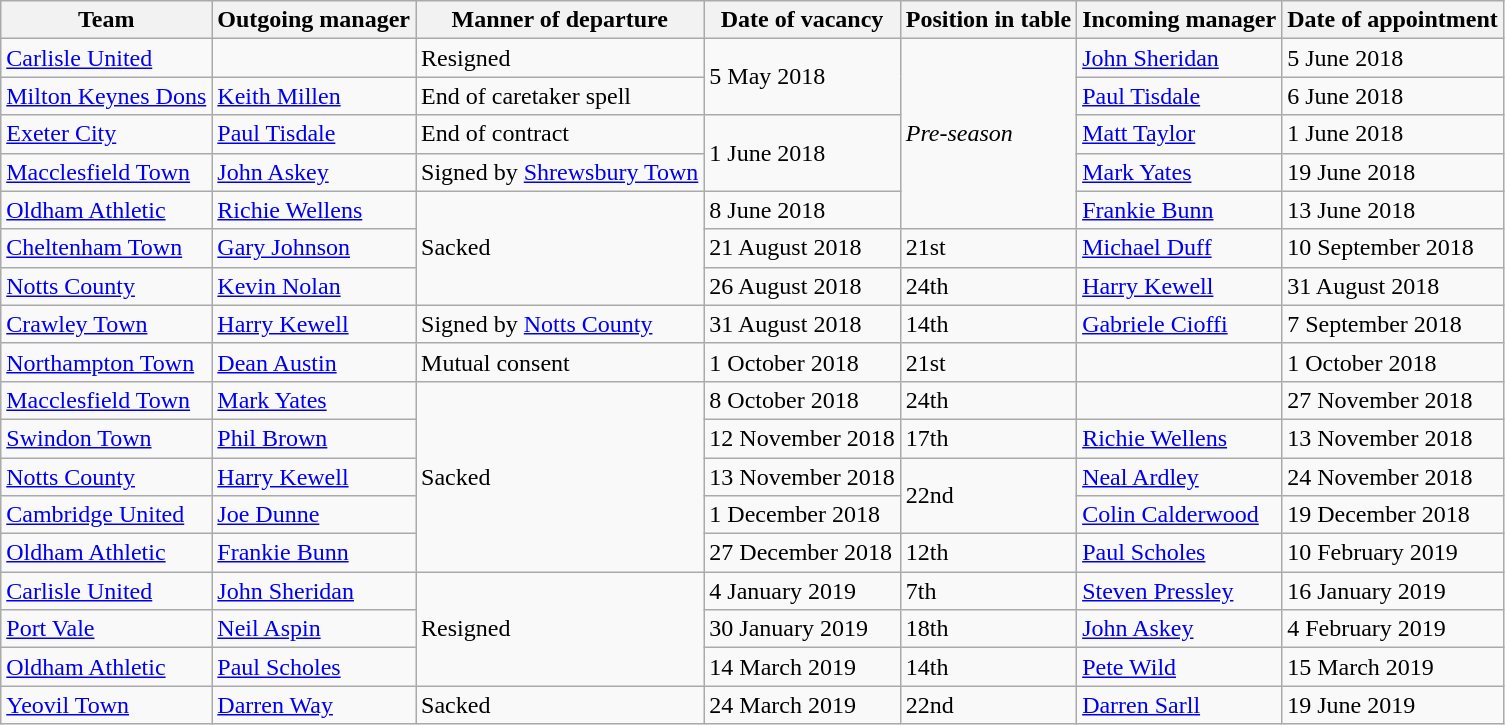<table class="wikitable sortable">
<tr>
<th scope="col">Team</th>
<th scope="col">Outgoing manager</th>
<th scope="col">Manner of departure</th>
<th scope="col">Date of vacancy</th>
<th scope="col">Position in table</th>
<th scope="col">Incoming manager</th>
<th scope="col">Date of appointment</th>
</tr>
<tr>
<td><a href='#'>Carlisle United</a></td>
<td> </td>
<td>Resigned</td>
<td rowspan="2">5 May 2018</td>
<td rowspan="5"><em>Pre-season</em></td>
<td> <a href='#'> John Sheridan</a></td>
<td>5 June 2018</td>
</tr>
<tr>
<td><a href='#'>Milton Keynes Dons</a></td>
<td> <a href='#'>Keith Millen</a></td>
<td>End of caretaker spell</td>
<td> <a href='#'>Paul Tisdale</a></td>
<td>6 June 2018</td>
</tr>
<tr>
<td><a href='#'>Exeter City</a></td>
<td> <a href='#'>Paul Tisdale</a></td>
<td>End of contract</td>
<td rowspan="2">1 June 2018</td>
<td> <a href='#'>Matt Taylor</a></td>
<td>1 June 2018</td>
</tr>
<tr>
<td><a href='#'>Macclesfield Town</a></td>
<td> <a href='#'>John Askey</a></td>
<td>Signed by <a href='#'>Shrewsbury Town</a></td>
<td> <a href='#'>Mark Yates</a></td>
<td>19 June 2018</td>
</tr>
<tr>
<td><a href='#'>Oldham Athletic</a></td>
<td> <a href='#'>Richie Wellens</a></td>
<td rowspan="3">Sacked</td>
<td>8 June 2018</td>
<td> <a href='#'>Frankie Bunn</a></td>
<td>13 June 2018</td>
</tr>
<tr>
<td><a href='#'>Cheltenham Town</a></td>
<td> <a href='#'>Gary Johnson</a></td>
<td>21 August 2018</td>
<td>21st</td>
<td> <a href='#'>Michael Duff</a></td>
<td>10 September 2018</td>
</tr>
<tr>
<td><a href='#'>Notts County</a></td>
<td> <a href='#'>Kevin Nolan</a></td>
<td>26 August 2018</td>
<td>24th</td>
<td> <a href='#'>Harry Kewell</a></td>
<td>31 August 2018</td>
</tr>
<tr>
<td><a href='#'>Crawley Town</a></td>
<td> <a href='#'>Harry Kewell</a></td>
<td>Signed by <a href='#'>Notts County</a></td>
<td>31 August 2018</td>
<td>14th</td>
<td> <a href='#'>Gabriele Cioffi</a></td>
<td>7 September 2018</td>
</tr>
<tr>
<td><a href='#'>Northampton Town</a></td>
<td> <a href='#'>Dean Austin</a></td>
<td>Mutual consent</td>
<td>1 October 2018</td>
<td>21st</td>
<td> </td>
<td>1 October 2018</td>
</tr>
<tr>
<td><a href='#'>Macclesfield Town</a></td>
<td> <a href='#'>Mark Yates</a></td>
<td rowspan="5">Sacked</td>
<td>8 October 2018</td>
<td>24th</td>
<td> </td>
<td>27 November 2018</td>
</tr>
<tr>
<td><a href='#'>Swindon Town</a></td>
<td> <a href='#'>Phil Brown</a></td>
<td>12 November 2018</td>
<td>17th</td>
<td> <a href='#'>Richie Wellens</a></td>
<td>13 November 2018</td>
</tr>
<tr>
<td><a href='#'>Notts County</a></td>
<td> <a href='#'>Harry Kewell</a></td>
<td>13 November 2018</td>
<td rowspan="2">22nd</td>
<td> <a href='#'>Neal Ardley</a></td>
<td>24 November 2018</td>
</tr>
<tr>
<td><a href='#'>Cambridge United</a></td>
<td> <a href='#'>Joe Dunne</a></td>
<td>1 December 2018</td>
<td> <a href='#'>Colin Calderwood</a></td>
<td>19 December 2018</td>
</tr>
<tr>
<td><a href='#'>Oldham Athletic</a></td>
<td> <a href='#'>Frankie Bunn</a></td>
<td>27 December 2018</td>
<td>12th</td>
<td> <a href='#'>Paul Scholes</a></td>
<td>10 February 2019</td>
</tr>
<tr>
<td><a href='#'>Carlisle United</a></td>
<td> <a href='#'>John Sheridan</a></td>
<td rowspan="3">Resigned</td>
<td>4 January 2019</td>
<td>7th</td>
<td> <a href='#'>Steven Pressley</a></td>
<td>16 January 2019</td>
</tr>
<tr>
<td><a href='#'>Port Vale</a></td>
<td> <a href='#'>Neil Aspin</a></td>
<td>30 January 2019</td>
<td>18th</td>
<td> <a href='#'>John Askey</a></td>
<td>4 February 2019</td>
</tr>
<tr>
<td><a href='#'>Oldham Athletic</a></td>
<td> <a href='#'>Paul Scholes</a></td>
<td>14 March 2019</td>
<td>14th</td>
<td> <a href='#'>Pete Wild</a></td>
<td>15 March 2019</td>
</tr>
<tr>
<td><a href='#'>Yeovil Town</a></td>
<td> <a href='#'>Darren Way</a></td>
<td>Sacked</td>
<td>24 March 2019</td>
<td>22nd</td>
<td> <a href='#'>Darren Sarll</a></td>
<td>19 June 2019</td>
</tr>
</table>
